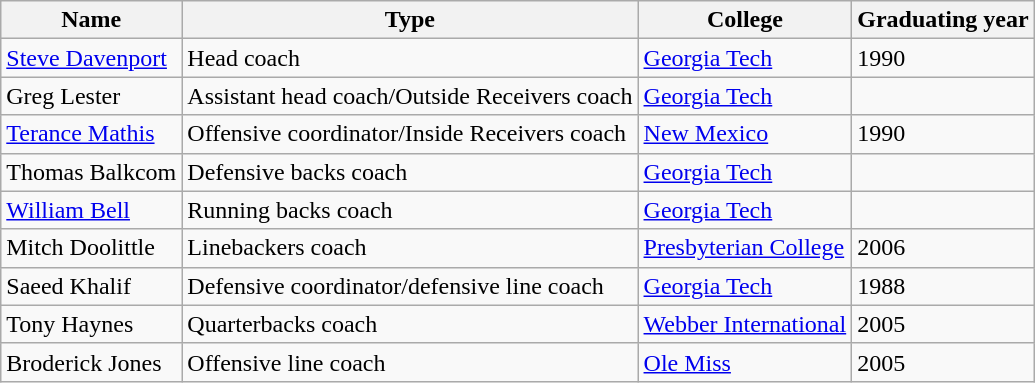<table class="wikitable">
<tr>
<th>Name</th>
<th>Type</th>
<th>College</th>
<th>Graduating year</th>
</tr>
<tr>
<td><a href='#'>Steve Davenport</a></td>
<td>Head coach</td>
<td><a href='#'>Georgia Tech</a></td>
<td>1990</td>
</tr>
<tr>
<td>Greg Lester</td>
<td>Assistant head coach/Outside Receivers coach</td>
<td><a href='#'>Georgia Tech</a></td>
<td></td>
</tr>
<tr>
<td><a href='#'>Terance Mathis</a></td>
<td>Offensive coordinator/Inside Receivers coach</td>
<td><a href='#'>New Mexico</a></td>
<td>1990</td>
</tr>
<tr>
<td>Thomas Balkcom</td>
<td>Defensive backs coach</td>
<td><a href='#'>Georgia Tech</a></td>
<td></td>
</tr>
<tr>
<td><a href='#'>William Bell</a></td>
<td>Running backs coach</td>
<td><a href='#'>Georgia Tech</a></td>
<td></td>
</tr>
<tr>
<td>Mitch Doolittle</td>
<td>Linebackers coach</td>
<td><a href='#'>Presbyterian College</a></td>
<td>2006</td>
</tr>
<tr>
<td>Saeed Khalif</td>
<td>Defensive coordinator/defensive line coach</td>
<td><a href='#'>Georgia Tech</a></td>
<td>1988</td>
</tr>
<tr>
<td>Tony Haynes</td>
<td>Quarterbacks coach</td>
<td><a href='#'>Webber International</a></td>
<td>2005</td>
</tr>
<tr>
<td>Broderick Jones</td>
<td>Offensive line coach</td>
<td><a href='#'>Ole Miss</a></td>
<td>2005</td>
</tr>
</table>
